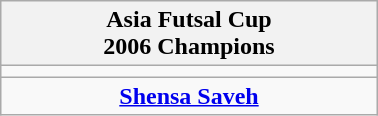<table class="wikitable" style="text-align: center; margin: 0 auto; width: 20%">
<tr>
<th>Asia Futsal Cup <br>2006 Champions</th>
</tr>
<tr>
<td></td>
</tr>
<tr>
<td><strong><a href='#'>Shensa Saveh</a></strong></td>
</tr>
</table>
